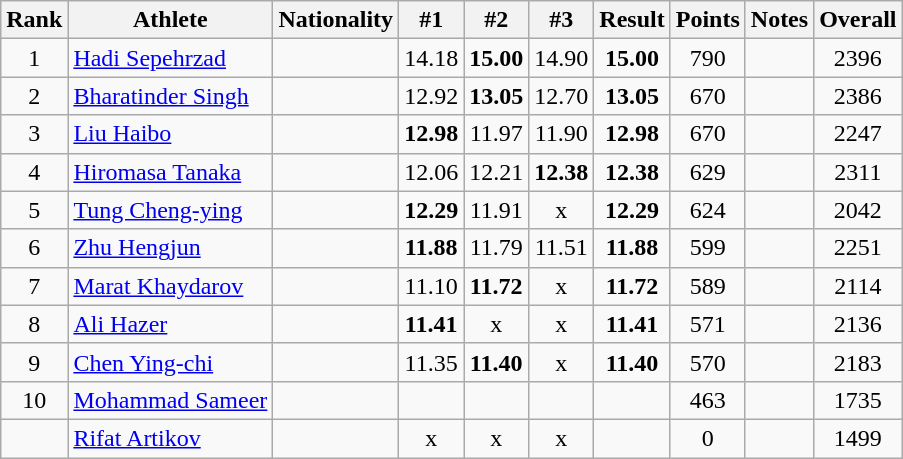<table class="wikitable sortable" style="text-align:center">
<tr>
<th>Rank</th>
<th>Athlete</th>
<th>Nationality</th>
<th>#1</th>
<th>#2</th>
<th>#3</th>
<th>Result</th>
<th>Points</th>
<th>Notes</th>
<th>Overall</th>
</tr>
<tr>
<td>1</td>
<td align=left><a href='#'>Hadi Sepehrzad</a></td>
<td align=left></td>
<td>14.18</td>
<td><strong>15.00</strong></td>
<td>14.90</td>
<td><strong>15.00</strong></td>
<td>790</td>
<td></td>
<td>2396</td>
</tr>
<tr>
<td>2</td>
<td align=left><a href='#'>Bharatinder Singh</a></td>
<td align=left></td>
<td>12.92</td>
<td><strong>13.05</strong></td>
<td>12.70</td>
<td><strong>13.05</strong></td>
<td>670</td>
<td></td>
<td>2386</td>
</tr>
<tr>
<td>3</td>
<td align=left><a href='#'>Liu Haibo</a></td>
<td align=left></td>
<td><strong>12.98</strong></td>
<td>11.97</td>
<td>11.90</td>
<td><strong>12.98</strong></td>
<td>670</td>
<td></td>
<td>2247</td>
</tr>
<tr>
<td>4</td>
<td align=left><a href='#'>Hiromasa Tanaka</a></td>
<td align=left></td>
<td>12.06</td>
<td>12.21</td>
<td><strong>12.38</strong></td>
<td><strong>12.38</strong></td>
<td>629</td>
<td></td>
<td>2311</td>
</tr>
<tr>
<td>5</td>
<td align=left><a href='#'>Tung Cheng-ying</a></td>
<td align=left></td>
<td><strong>12.29</strong></td>
<td>11.91</td>
<td>x</td>
<td><strong>12.29</strong></td>
<td>624</td>
<td></td>
<td>2042</td>
</tr>
<tr>
<td>6</td>
<td align=left><a href='#'>Zhu Hengjun</a></td>
<td align=left></td>
<td><strong>11.88</strong></td>
<td>11.79</td>
<td>11.51</td>
<td><strong>11.88</strong></td>
<td>599</td>
<td></td>
<td>2251</td>
</tr>
<tr>
<td>7</td>
<td align=left><a href='#'>Marat Khaydarov</a></td>
<td align=left></td>
<td>11.10</td>
<td><strong>11.72</strong></td>
<td>x</td>
<td><strong>11.72</strong></td>
<td>589</td>
<td></td>
<td>2114</td>
</tr>
<tr>
<td>8</td>
<td align=left><a href='#'>Ali Hazer</a></td>
<td align=left></td>
<td><strong>11.41</strong></td>
<td>x</td>
<td>x</td>
<td><strong>11.41</strong></td>
<td>571</td>
<td></td>
<td>2136</td>
</tr>
<tr>
<td>9</td>
<td align=left><a href='#'>Chen Ying-chi</a></td>
<td align=left></td>
<td>11.35</td>
<td><strong>11.40</strong></td>
<td>x</td>
<td><strong>11.40</strong></td>
<td>570</td>
<td></td>
<td>2183</td>
</tr>
<tr>
<td>10</td>
<td align=left><a href='#'>Mohammad Sameer</a></td>
<td align=left></td>
<td></td>
<td><strong></strong></td>
<td></td>
<td><strong></strong></td>
<td>463</td>
<td></td>
<td>1735</td>
</tr>
<tr>
<td></td>
<td align=left><a href='#'>Rifat Artikov</a></td>
<td align=left></td>
<td>x</td>
<td>x</td>
<td>x</td>
<td><strong></strong></td>
<td>0</td>
<td></td>
<td>1499</td>
</tr>
</table>
